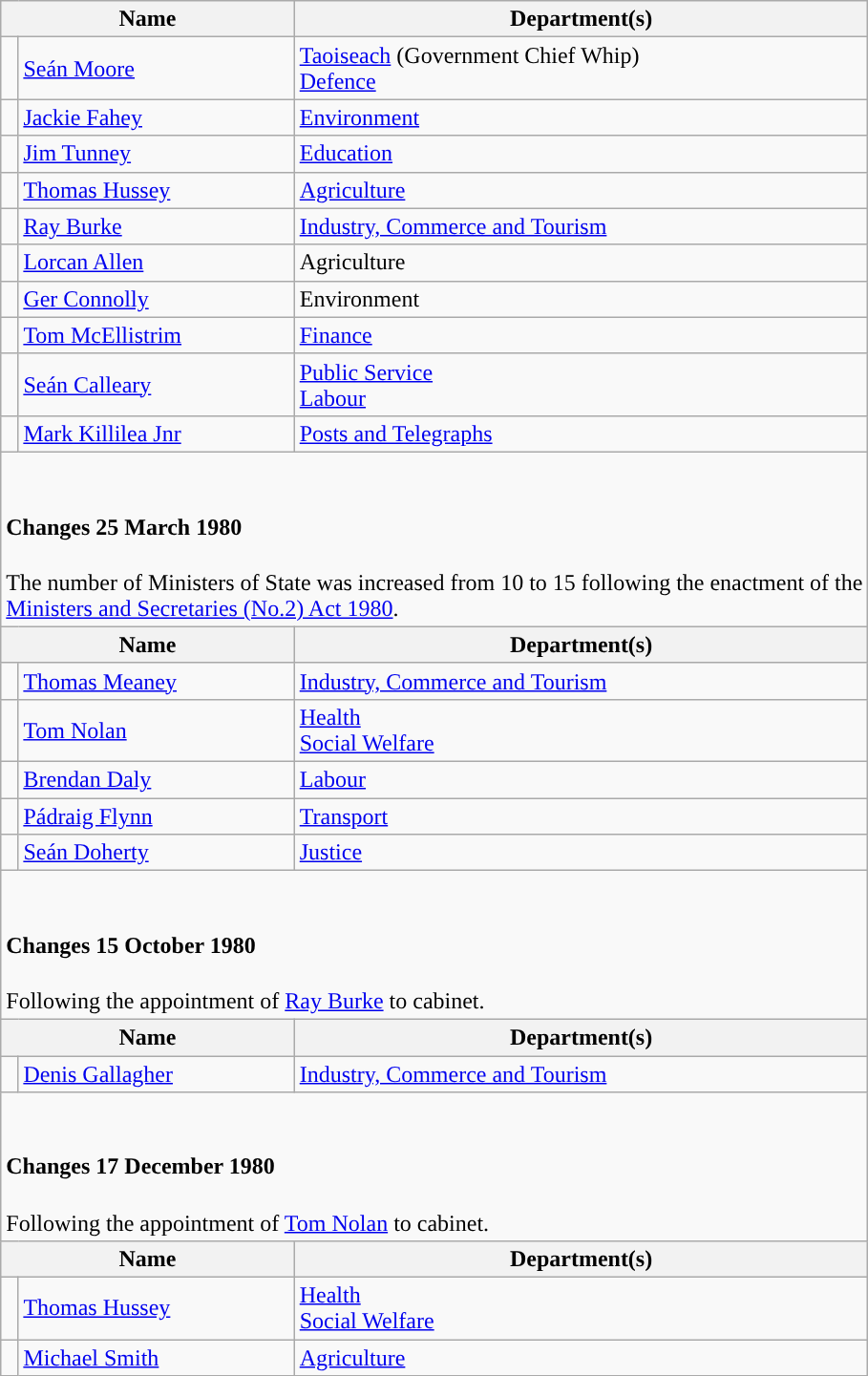<table class="wikitable">
<tr>
<th colspan="2">Name</th>
<th>Department(s)</th>
</tr>
<tr>
<td style="background-color: "></td>
<td><a href='#'>Seán Moore</a></td>
<td><a href='#'>Taoiseach</a> (Government Chief Whip)<br><a href='#'>Defence</a></td>
</tr>
<tr>
<td style="background-color: "></td>
<td><a href='#'>Jackie Fahey</a></td>
<td><a href='#'>Environment</a></td>
</tr>
<tr>
<td style="background-color: "></td>
<td><a href='#'>Jim Tunney</a></td>
<td><a href='#'>Education</a></td>
</tr>
<tr>
<td style="background-color: "></td>
<td><a href='#'>Thomas Hussey</a></td>
<td><a href='#'>Agriculture</a></td>
</tr>
<tr>
<td style="background-color: "></td>
<td><a href='#'>Ray Burke</a></td>
<td><a href='#'>Industry, Commerce and Tourism</a></td>
</tr>
<tr>
<td style="background-color: "></td>
<td><a href='#'>Lorcan Allen</a></td>
<td>Agriculture</td>
</tr>
<tr>
<td style="background-color: "></td>
<td><a href='#'>Ger Connolly</a></td>
<td>Environment</td>
</tr>
<tr>
<td style="background-color: "></td>
<td><a href='#'>Tom McEllistrim</a></td>
<td><a href='#'>Finance</a></td>
</tr>
<tr>
<td style="background-color: "></td>
<td><a href='#'>Seán Calleary</a></td>
<td><a href='#'>Public Service</a><br><a href='#'>Labour</a></td>
</tr>
<tr>
<td style="background-color: "></td>
<td><a href='#'>Mark Killilea Jnr</a></td>
<td><a href='#'>Posts and Telegraphs</a></td>
</tr>
<tr>
<td colspan="3"><br><h4>Changes 25 March 1980</h4>The number of Ministers of State was increased from 10 to 15 following the enactment of the<br><a href='#'>Ministers and Secretaries (No.2) Act 1980</a>.</td>
</tr>
<tr>
<th colspan="2">Name</th>
<th>Department(s)</th>
</tr>
<tr>
<td style="background-color: "></td>
<td><a href='#'>Thomas Meaney</a></td>
<td><a href='#'>Industry, Commerce and Tourism</a></td>
</tr>
<tr>
<td style="background-color: "></td>
<td><a href='#'>Tom Nolan</a></td>
<td><a href='#'>Health</a><br><a href='#'>Social Welfare</a></td>
</tr>
<tr>
<td style="background-color: "></td>
<td><a href='#'>Brendan Daly</a></td>
<td><a href='#'>Labour</a></td>
</tr>
<tr>
<td style="background-color: "></td>
<td><a href='#'>Pádraig Flynn</a></td>
<td><a href='#'>Transport</a></td>
</tr>
<tr>
<td style="background-color: "></td>
<td><a href='#'>Seán Doherty</a></td>
<td><a href='#'>Justice</a></td>
</tr>
<tr>
<td colspan="3"><br><h4>Changes 15 October 1980</h4>Following the appointment of <a href='#'>Ray Burke</a> to cabinet.</td>
</tr>
<tr>
<th colspan="2">Name</th>
<th>Department(s)</th>
</tr>
<tr>
<td style="background-color: "></td>
<td><a href='#'>Denis Gallagher</a></td>
<td><a href='#'>Industry, Commerce and Tourism</a></td>
</tr>
<tr>
<td colspan="3"><br><h4>Changes 17 December 1980</h4>Following the appointment of <a href='#'>Tom Nolan</a> to cabinet.</td>
</tr>
<tr>
<th colspan="2">Name</th>
<th>Department(s)</th>
</tr>
<tr>
<td style="background-color: "></td>
<td><a href='#'>Thomas Hussey</a></td>
<td><a href='#'>Health</a><br><a href='#'>Social Welfare</a></td>
</tr>
<tr>
<td style="background-color: "></td>
<td><a href='#'>Michael Smith</a></td>
<td><a href='#'>Agriculture</a></td>
</tr>
</table>
